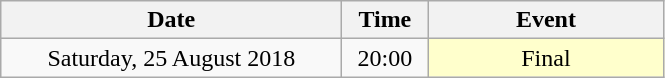<table class = "wikitable" style="text-align:center;">
<tr>
<th width=220>Date</th>
<th width=50>Time</th>
<th width=150>Event</th>
</tr>
<tr>
<td>Saturday, 25 August 2018</td>
<td>20:00</td>
<td bgcolor=ffffcc>Final</td>
</tr>
</table>
